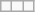<table class="wikitable">
<tr>
<td></td>
<td></td>
<td></td>
</tr>
</table>
